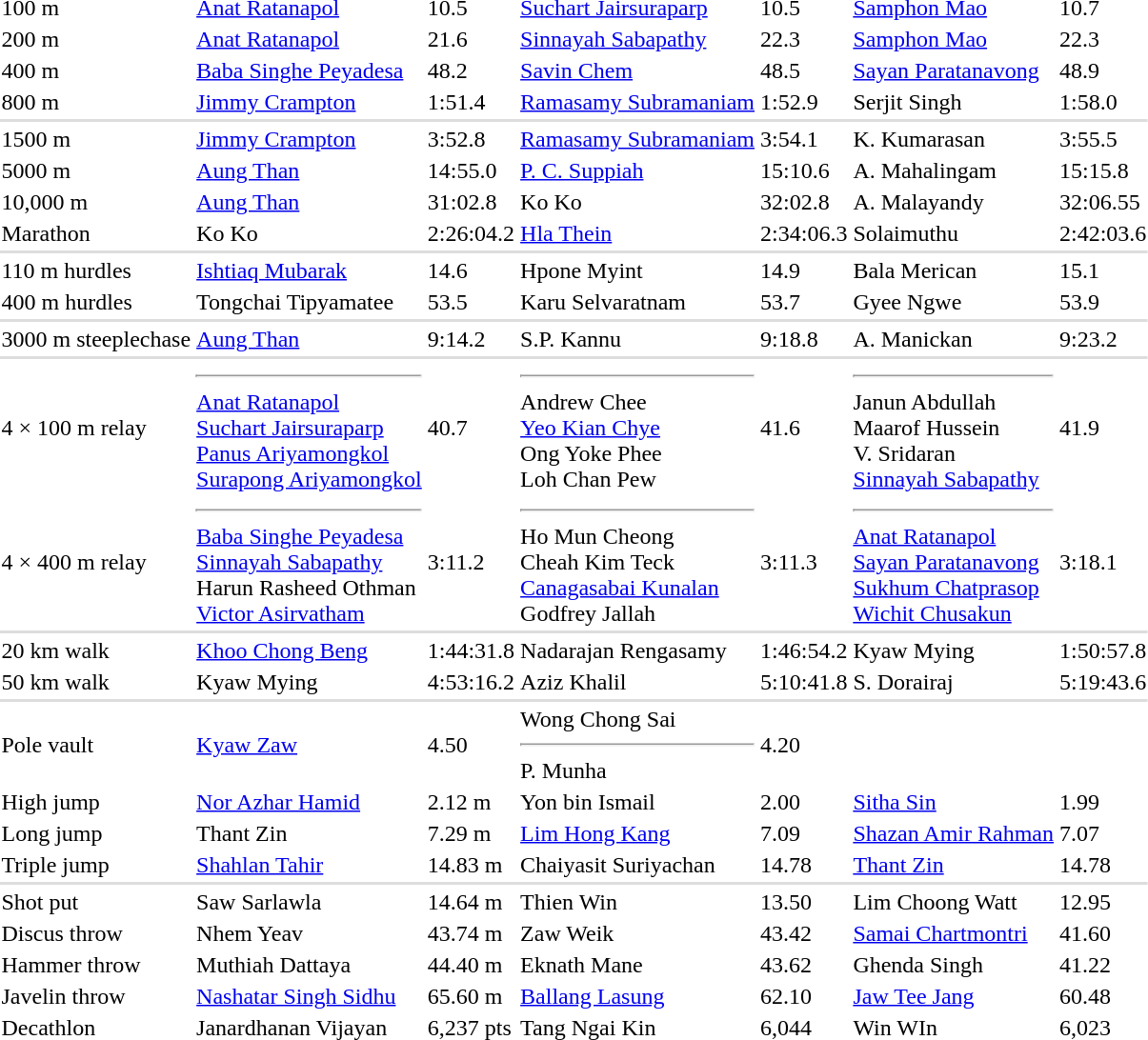<table>
<tr>
<td>100 m</td>
<td> <a href='#'>Anat Ratanapol</a></td>
<td>10.5</td>
<td> <a href='#'>Suchart Jairsuraparp</a></td>
<td>10.5</td>
<td> <a href='#'>Samphon Mao</a></td>
<td>10.7</td>
</tr>
<tr>
<td>200 m</td>
<td> <a href='#'>Anat Ratanapol</a></td>
<td>21.6</td>
<td> <a href='#'>Sinnayah Sabapathy</a></td>
<td>22.3</td>
<td> <a href='#'>Samphon Mao</a></td>
<td>22.3</td>
</tr>
<tr>
<td>400 m</td>
<td> <a href='#'>Baba Singhe Peyadesa</a></td>
<td>48.2</td>
<td> <a href='#'>Savin Chem</a></td>
<td>48.5</td>
<td> <a href='#'>Sayan Paratanavong</a></td>
<td>48.9</td>
</tr>
<tr>
<td>800 m</td>
<td> <a href='#'>Jimmy Crampton</a></td>
<td>1:51.4</td>
<td> <a href='#'>Ramasamy Subramaniam</a></td>
<td>1:52.9</td>
<td> Serjit Singh</td>
<td>1:58.0</td>
</tr>
<tr bgcolor=#DDDDDD>
<td colspan=7></td>
</tr>
<tr>
<td>1500 m</td>
<td> <a href='#'>Jimmy Crampton</a></td>
<td>3:52.8</td>
<td> <a href='#'>Ramasamy Subramaniam</a></td>
<td>3:54.1</td>
<td> K. Kumarasan</td>
<td>3:55.5</td>
</tr>
<tr>
<td>5000 m</td>
<td> <a href='#'>Aung Than</a></td>
<td>14:55.0</td>
<td> <a href='#'>P. C. Suppiah</a></td>
<td>15:10.6</td>
<td> A. Mahalingam</td>
<td>15:15.8</td>
</tr>
<tr>
<td>10,000 m</td>
<td> <a href='#'>Aung Than</a></td>
<td>31:02.8 </td>
<td> Ko Ko</td>
<td>32:02.8</td>
<td> A. Malayandy</td>
<td>32:06.55</td>
</tr>
<tr>
<td>Marathon</td>
<td> Ko Ko</td>
<td>2:26:04.2</td>
<td> <a href='#'>Hla Thein</a></td>
<td>2:34:06.3</td>
<td> Solaimuthu</td>
<td>2:42:03.6</td>
</tr>
<tr bgcolor=#DDDDDD>
<td colspan=7></td>
</tr>
<tr>
<td>110 m hurdles</td>
<td> <a href='#'>Ishtiaq Mubarak</a></td>
<td>14.6</td>
<td> Hpone Myint</td>
<td>14.9</td>
<td> Bala Merican</td>
<td>15.1</td>
</tr>
<tr>
<td>400 m hurdles</td>
<td> Tongchai Tipyamatee</td>
<td>53.5</td>
<td> Karu Selvaratnam</td>
<td>53.7</td>
<td> Gyee Ngwe</td>
<td>53.9</td>
</tr>
<tr bgcolor=#DDDDDD>
<td colspan=7></td>
</tr>
<tr>
<td>3000 m steeplechase</td>
<td> <a href='#'>Aung Than</a></td>
<td>9:14.2</td>
<td> S.P. Kannu</td>
<td>9:18.8</td>
<td> A. Manickan</td>
<td>9:23.2</td>
</tr>
<tr bgcolor=#DDDDDD>
<td colspan=7></td>
</tr>
<tr>
<td>4 × 100 m relay</td>
<td> <hr> <a href='#'>Anat Ratanapol</a><br><a href='#'>Suchart Jairsuraparp</a><br><a href='#'>Panus Ariyamongkol</a><br><a href='#'>Surapong Ariyamongkol</a></td>
<td>40.7 </td>
<td> <hr> Andrew Chee<br><a href='#'>Yeo Kian Chye</a><br>Ong Yoke Phee<br>Loh Chan Pew</td>
<td>41.6</td>
<td> <hr> Janun Abdullah<br>Maarof Hussein<br>V. Sridaran<br><a href='#'>Sinnayah Sabapathy</a></td>
<td>41.9</td>
</tr>
<tr>
<td>4 × 400 m relay</td>
<td> <hr> <a href='#'>Baba Singhe Peyadesa</a><br><a href='#'>Sinnayah Sabapathy</a><br>Harun Rasheed Othman<br><a href='#'>Victor Asirvatham</a></td>
<td>3:11.2</td>
<td> <hr> Ho Mun Cheong<br>Cheah Kim Teck<br><a href='#'>Canagasabai Kunalan</a><br>Godfrey Jallah</td>
<td>3:11.3</td>
<td> <hr> <a href='#'>Anat Ratanapol</a><br><a href='#'>Sayan Paratanavong</a><br><a href='#'>Sukhum Chatprasop</a><br><a href='#'>Wichit Chusakun</a></td>
<td>3:18.1</td>
</tr>
<tr bgcolor=#DDDDDD>
<td colspan=7></td>
</tr>
<tr>
<td>20 km walk</td>
<td> <a href='#'>Khoo Chong Beng</a></td>
<td>1:44:31.8</td>
<td> Nadarajan Rengasamy</td>
<td>1:46:54.2</td>
<td> Kyaw Mying</td>
<td>1:50:57.8</td>
</tr>
<tr>
<td>50 km walk</td>
<td> Kyaw Mying</td>
<td>4:53:16.2 </td>
<td> Aziz Khalil</td>
<td>5:10:41.8</td>
<td> S. Dorairaj</td>
<td>5:19:43.6</td>
</tr>
<tr bgcolor=#DDDDDD>
<td colspan=7></td>
</tr>
<tr>
<td>Pole vault</td>
<td> <a href='#'>Kyaw Zaw</a></td>
<td>4.50</td>
<td> Wong Chong Sai<hr> P. Munha</td>
<td>4.20</td>
<td></td>
</tr>
<tr>
<td>High jump</td>
<td> <a href='#'>Nor Azhar Hamid</a></td>
<td>2.12 m </td>
<td> Yon bin Ismail</td>
<td>2.00</td>
<td> <a href='#'>Sitha Sin</a></td>
<td>1.99</td>
</tr>
<tr>
<td>Long jump</td>
<td> Thant Zin</td>
<td>7.29 m</td>
<td> <a href='#'>Lim Hong Kang</a></td>
<td>7.09</td>
<td> <a href='#'>Shazan Amir Rahman</a></td>
<td>7.07</td>
</tr>
<tr>
<td>Triple jump</td>
<td> <a href='#'>Shahlan Tahir</a></td>
<td>14.83 m</td>
<td> Chaiyasit Suriyachan</td>
<td>14.78</td>
<td> <a href='#'>Thant Zin</a></td>
<td>14.78</td>
</tr>
<tr bgcolor=#DDDDDD>
<td colspan=7></td>
</tr>
<tr>
<td>Shot put</td>
<td> Saw Sarlawla</td>
<td>14.64 m</td>
<td> Thien Win</td>
<td>13.50</td>
<td> Lim Choong Watt</td>
<td>12.95</td>
</tr>
<tr>
<td>Discus throw</td>
<td> Nhem Yeav</td>
<td>43.74 m</td>
<td> Zaw Weik</td>
<td>43.42</td>
<td> <a href='#'>Samai Chartmontri</a></td>
<td>41.60</td>
</tr>
<tr>
<td>Hammer throw</td>
<td> Muthiah Dattaya</td>
<td>44.40 m</td>
<td> Eknath Mane</td>
<td>43.62</td>
<td> Ghenda Singh</td>
<td>41.22</td>
</tr>
<tr>
<td>Javelin throw</td>
<td> <a href='#'>Nashatar Singh Sidhu</a></td>
<td>65.60 m</td>
<td> <a href='#'>Ballang Lasung</a></td>
<td>62.10</td>
<td> <a href='#'>Jaw Tee Jang</a></td>
<td>60.48</td>
</tr>
<tr>
<td>Decathlon</td>
<td> Janardhanan Vijayan</td>
<td>6,237 pts</td>
<td> Tang Ngai Kin</td>
<td>6,044</td>
<td> Win WIn</td>
<td>6,023</td>
</tr>
</table>
